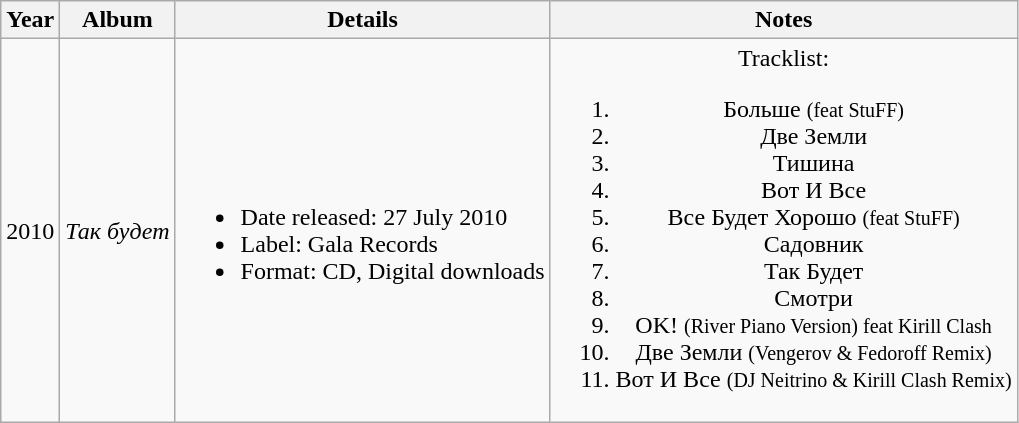<table class=wikitable style=text-align:center;>
<tr>
<th>Year</th>
<th>Album</th>
<th>Details</th>
<th>Notes</th>
</tr>
<tr>
<td rowspan=1>2010</td>
<td><em>Так будет</em></td>
<td scope="row" align="left"><br><ul><li>Date released: 27 July 2010</li><li>Label: Gala Records</li><li>Format: CD, Digital downloads</li></ul></td>
<td>Tracklist:<br><ol><li>Больше <small>(feat StuFF)</small></li><li>Две Земли</li><li>Тишина</li><li>Вот И Все</li><li>Все Будет Хорошо <small>(feat StuFF)</small></li><li>Садовник</li><li>Так Будет</li><li>Смотри</li><li>OK! <small>(River Piano Version) feat Kirill Clash</small></li><li>Две Земли <small>(Vengerov & Fedoroff Remix)</small></li><li>Вот И Все <small>(DJ Neitrino & Kirill Clash Remix)</small></li></ol></td>
</tr>
</table>
